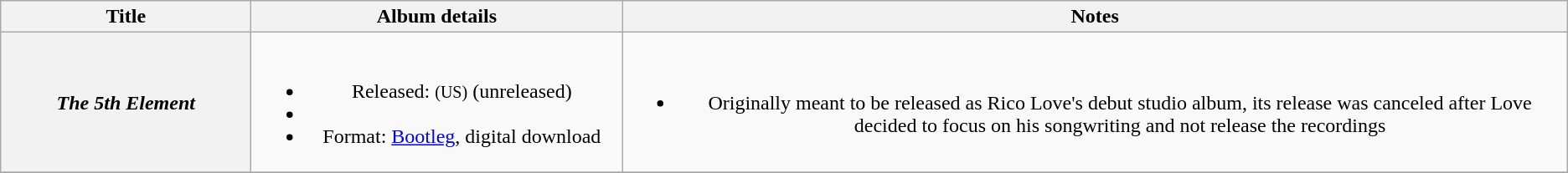<table class="wikitable plainrowheaders" style="text-align:center;">
<tr>
<th scope="col" style="width:12em;">Title</th>
<th scope="col" style="width:18em;">Album details</th>
<th scope="col">Notes</th>
</tr>
<tr>
<th scope="row"><em>The 5th Element</em></th>
<td><br><ul><li>Released: <small>(US)</small> (unreleased)</li><li></li><li>Format: <a href='#'>Bootleg</a>, digital download</li></ul></td>
<td><br><ul><li>Originally meant to be released as Rico Love's debut studio album, its release was canceled after Love decided to focus on his songwriting and not release the recordings</li></ul></td>
</tr>
<tr>
</tr>
</table>
